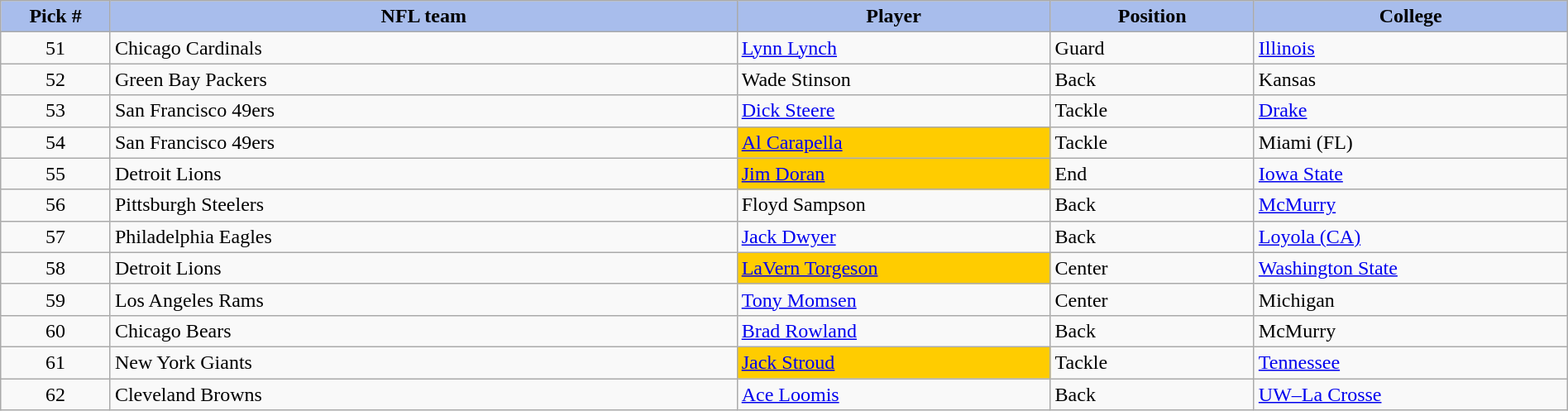<table class="wikitable sortable sortable" style="width: 100%">
<tr>
<th style="background:#A8BDEC;" width=7%>Pick #</th>
<th width=40% style="background:#A8BDEC;">NFL team</th>
<th width=20% style="background:#A8BDEC;">Player</th>
<th width=13% style="background:#A8BDEC;">Position</th>
<th style="background:#A8BDEC;">College</th>
</tr>
<tr>
<td align=center>51</td>
<td>Chicago Cardinals</td>
<td><a href='#'>Lynn Lynch</a></td>
<td>Guard</td>
<td><a href='#'>Illinois</a></td>
</tr>
<tr>
<td align=center>52</td>
<td>Green Bay Packers</td>
<td>Wade Stinson</td>
<td>Back</td>
<td>Kansas</td>
</tr>
<tr>
<td align=center>53</td>
<td>San Francisco 49ers</td>
<td><a href='#'>Dick Steere</a></td>
<td>Tackle</td>
<td><a href='#'>Drake</a></td>
</tr>
<tr>
<td align=center>54</td>
<td>San Francisco 49ers</td>
<td bgcolor="#FFCC00"><a href='#'>Al Carapella</a></td>
<td>Tackle</td>
<td>Miami (FL)</td>
</tr>
<tr>
<td align=center>55</td>
<td>Detroit Lions</td>
<td bgcolor="#FFCC00"><a href='#'>Jim Doran</a></td>
<td>End</td>
<td><a href='#'>Iowa State</a></td>
</tr>
<tr>
<td align=center>56</td>
<td>Pittsburgh Steelers</td>
<td>Floyd Sampson</td>
<td>Back</td>
<td><a href='#'>McMurry</a></td>
</tr>
<tr>
<td align=center>57</td>
<td>Philadelphia Eagles</td>
<td><a href='#'>Jack Dwyer</a></td>
<td>Back</td>
<td><a href='#'>Loyola (CA)</a></td>
</tr>
<tr>
<td align=center>58</td>
<td>Detroit Lions</td>
<td bgcolor="#FFCC00"><a href='#'>LaVern Torgeson</a></td>
<td>Center</td>
<td><a href='#'>Washington State</a></td>
</tr>
<tr>
<td align=center>59</td>
<td>Los Angeles Rams</td>
<td><a href='#'>Tony Momsen</a></td>
<td>Center</td>
<td>Michigan</td>
</tr>
<tr>
<td align=center>60</td>
<td>Chicago Bears</td>
<td><a href='#'>Brad Rowland</a></td>
<td>Back</td>
<td>McMurry</td>
</tr>
<tr>
<td align=center>61</td>
<td>New York Giants</td>
<td bgcolor="#FFCC00"><a href='#'>Jack Stroud</a></td>
<td>Tackle</td>
<td><a href='#'>Tennessee</a></td>
</tr>
<tr>
<td align=center>62</td>
<td>Cleveland Browns</td>
<td><a href='#'>Ace Loomis</a></td>
<td>Back</td>
<td><a href='#'>UW–La Crosse</a></td>
</tr>
</table>
